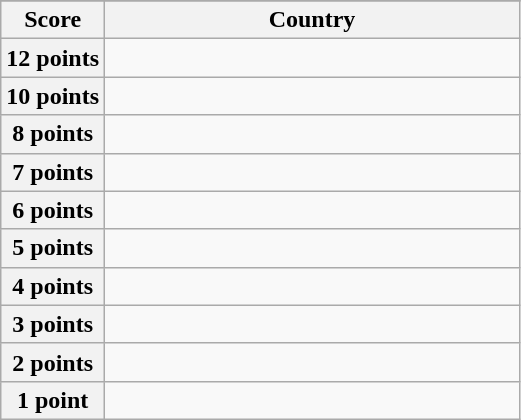<table class="wikitable">
<tr>
</tr>
<tr>
<th scope="col" width="20%">Score</th>
<th scope="col">Country</th>
</tr>
<tr>
<th scope="row">12 points</th>
<td></td>
</tr>
<tr>
<th scope="row">10 points</th>
<td></td>
</tr>
<tr>
<th scope="row">8 points</th>
<td></td>
</tr>
<tr>
<th scope="row">7 points</th>
<td></td>
</tr>
<tr>
<th scope="row">6 points</th>
<td></td>
</tr>
<tr>
<th scope="row">5 points</th>
<td></td>
</tr>
<tr>
<th scope="row">4 points</th>
<td></td>
</tr>
<tr>
<th scope="row">3 points</th>
<td></td>
</tr>
<tr>
<th scope="row">2 points</th>
<td></td>
</tr>
<tr>
<th scope="row">1 point</th>
<td></td>
</tr>
</table>
